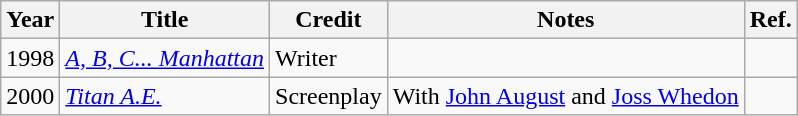<table class="wikitable">
<tr>
<th>Year</th>
<th>Title</th>
<th>Credit</th>
<th>Notes</th>
<th>Ref.</th>
</tr>
<tr>
<td>1998</td>
<td><em><a href='#'>A, B, C... Manhattan</a></em></td>
<td>Writer</td>
<td></td>
<td></td>
</tr>
<tr>
<td>2000</td>
<td><em><a href='#'>Titan A.E.</a></em></td>
<td>Screenplay</td>
<td>With <a href='#'>John August</a> and <a href='#'>Joss Whedon</a></td>
<td></td>
</tr>
</table>
